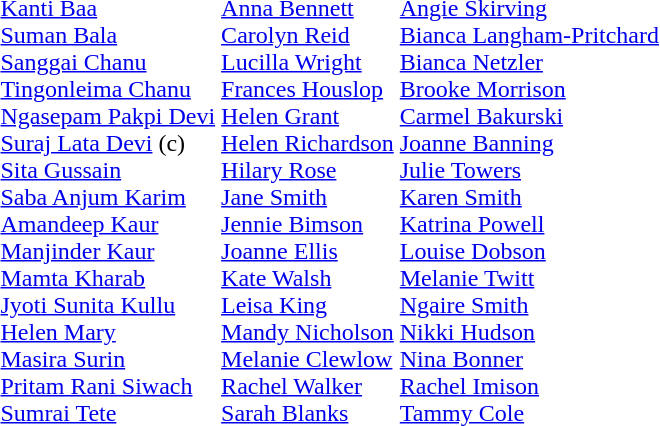<table>
<tr>
<td></td>
<td><br><a href='#'>Kanti Baa</a><br><a href='#'>Suman Bala</a><br><a href='#'>Sanggai Chanu</a><br><a href='#'>Tingonleima Chanu</a><br><a href='#'>Ngasepam Pakpi Devi</a><br><a href='#'>Suraj Lata Devi</a> (c)<br><a href='#'>Sita Gussain</a><br><a href='#'>Saba Anjum Karim</a><br><a href='#'>Amandeep Kaur</a><br><a href='#'>Manjinder Kaur</a><br><a href='#'>Mamta Kharab</a><br><a href='#'>Jyoti Sunita Kullu</a><br><a href='#'>Helen Mary</a><br><a href='#'>Masira Surin</a><br><a href='#'>Pritam Rani Siwach</a><br><a href='#'>Sumrai Tete</a></td>
<td><br><a href='#'>Anna Bennett</a><br><a href='#'>Carolyn Reid</a><br><a href='#'>Lucilla Wright</a><br><a href='#'>Frances Houslop</a><br><a href='#'>Helen Grant</a><br><a href='#'>Helen Richardson</a><br><a href='#'>Hilary Rose</a><br><a href='#'>Jane Smith</a><br><a href='#'>Jennie Bimson</a><br><a href='#'>Joanne Ellis</a><br><a href='#'>Kate Walsh</a><br><a href='#'>Leisa King</a><br><a href='#'>Mandy Nicholson</a><br><a href='#'>Melanie Clewlow</a><br><a href='#'>Rachel Walker</a><br><a href='#'>Sarah Blanks</a></td>
<td><br><a href='#'>Angie Skirving</a><br><a href='#'>Bianca Langham-Pritchard</a><br><a href='#'>Bianca Netzler</a><br><a href='#'>Brooke Morrison</a><br><a href='#'>Carmel Bakurski</a><br><a href='#'>Joanne Banning</a><br><a href='#'>Julie Towers</a><br><a href='#'>Karen Smith</a><br><a href='#'>Katrina Powell</a><br><a href='#'>Louise Dobson</a><br><a href='#'>Melanie Twitt</a><br><a href='#'>Ngaire Smith</a><br><a href='#'>Nikki Hudson</a><br><a href='#'>Nina Bonner</a><br><a href='#'>Rachel Imison</a><br><a href='#'>Tammy Cole</a></td>
</tr>
</table>
